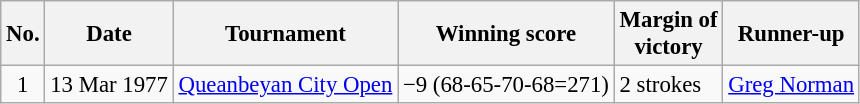<table class="wikitable" style="font-size:95%;">
<tr>
<th>No.</th>
<th>Date</th>
<th>Tournament</th>
<th>Winning score</th>
<th>Margin of<br>victory</th>
<th>Runner-up</th>
</tr>
<tr>
<td align=center>1</td>
<td align=right>13 Mar 1977</td>
<td><a href='#'>Queanbeyan City Open</a></td>
<td>−9 (68-65-70-68=271)</td>
<td>2 strokes</td>
<td> <a href='#'>Greg Norman</a></td>
</tr>
</table>
